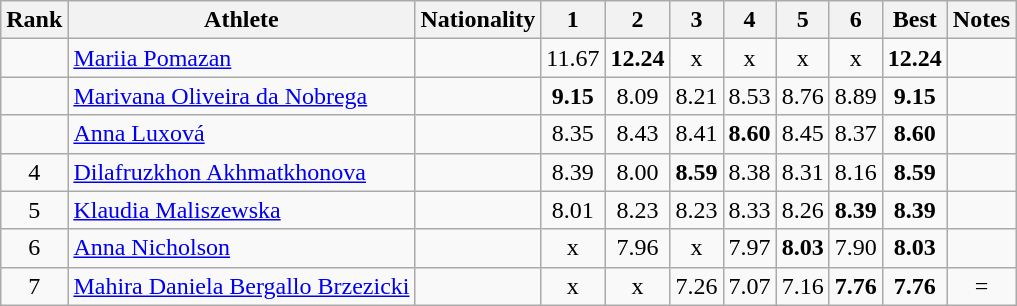<table class="wikitable sortable" style="text-align:center">
<tr>
<th>Rank</th>
<th>Athlete</th>
<th>Nationality</th>
<th>1</th>
<th>2</th>
<th>3</th>
<th>4</th>
<th>5</th>
<th>6</th>
<th>Best</th>
<th>Notes</th>
</tr>
<tr>
<td></td>
<td style="text-align:left;"><a href='#'>Mariia Pomazan</a></td>
<td style="text-align:left;"></td>
<td>11.67</td>
<td><strong>12.24</strong></td>
<td>x</td>
<td>x</td>
<td>x</td>
<td>x</td>
<td><strong>12.24</strong></td>
<td></td>
</tr>
<tr>
<td></td>
<td style="text-align:left;"><a href='#'>Marivana Oliveira da Nobrega</a></td>
<td style="text-align:left;"></td>
<td><strong>9.15</strong></td>
<td>8.09</td>
<td>8.21</td>
<td>8.53</td>
<td>8.76</td>
<td>8.89</td>
<td><strong>9.15</strong></td>
<td></td>
</tr>
<tr>
<td></td>
<td style="text-align:left;"><a href='#'>Anna Luxová</a></td>
<td style="text-align:left;"></td>
<td>8.35</td>
<td>8.43</td>
<td>8.41</td>
<td><strong>8.60</strong></td>
<td>8.45</td>
<td>8.37</td>
<td><strong>8.60</strong></td>
<td></td>
</tr>
<tr>
<td>4</td>
<td style="text-align:left;"><a href='#'>Dilafruzkhon Akhmatkhonova</a></td>
<td style="text-align:left;"></td>
<td>8.39</td>
<td>8.00</td>
<td><strong>8.59</strong></td>
<td>8.38</td>
<td>8.31</td>
<td>8.16</td>
<td><strong>8.59</strong></td>
<td></td>
</tr>
<tr>
<td>5</td>
<td style="text-align:left;"><a href='#'>Klaudia Maliszewska</a></td>
<td style="text-align:left;"></td>
<td>8.01</td>
<td>8.23</td>
<td>8.23</td>
<td>8.33</td>
<td>8.26</td>
<td><strong>8.39</strong></td>
<td><strong>8.39</strong></td>
<td></td>
</tr>
<tr>
<td>6</td>
<td style="text-align:left;"><a href='#'>Anna Nicholson</a></td>
<td style="text-align:left;"></td>
<td>x</td>
<td>7.96</td>
<td>x</td>
<td>7.97</td>
<td><strong>8.03</strong></td>
<td>7.90</td>
<td><strong>8.03</strong></td>
<td></td>
</tr>
<tr>
<td>7</td>
<td style="text-align:left;"><a href='#'>Mahira Daniela Bergallo Brzezicki</a></td>
<td style="text-align:left;"></td>
<td>x</td>
<td>x</td>
<td>7.26</td>
<td>7.07</td>
<td>7.16</td>
<td><strong>7.76</strong></td>
<td><strong>7.76</strong></td>
<td>=</td>
</tr>
</table>
